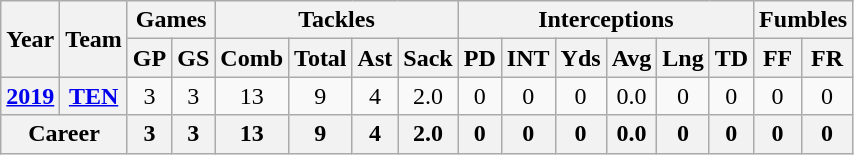<table class="wikitable" style="text-align:center">
<tr>
<th rowspan="2">Year</th>
<th rowspan="2">Team</th>
<th colspan="2">Games</th>
<th colspan="4">Tackles</th>
<th colspan="6">Interceptions</th>
<th colspan="2">Fumbles</th>
</tr>
<tr>
<th>GP</th>
<th>GS</th>
<th>Comb</th>
<th>Total</th>
<th>Ast</th>
<th>Sack</th>
<th>PD</th>
<th>INT</th>
<th>Yds</th>
<th>Avg</th>
<th>Lng</th>
<th>TD</th>
<th>FF</th>
<th>FR</th>
</tr>
<tr>
<th><a href='#'>2019</a></th>
<th><a href='#'>TEN</a></th>
<td>3</td>
<td>3</td>
<td>13</td>
<td>9</td>
<td>4</td>
<td>2.0</td>
<td>0</td>
<td>0</td>
<td>0</td>
<td>0.0</td>
<td>0</td>
<td>0</td>
<td>0</td>
<td>0</td>
</tr>
<tr>
<th colspan=2>Career</th>
<th>3</th>
<th>3</th>
<th>13</th>
<th>9</th>
<th>4</th>
<th>2.0</th>
<th>0</th>
<th>0</th>
<th>0</th>
<th>0.0</th>
<th>0</th>
<th>0</th>
<th>0</th>
<th>0</th>
</tr>
</table>
